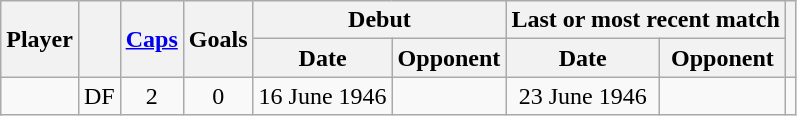<table class="wikitable sortable" style="text-align: center;">
<tr>
<th scope=col rowspan=2>Player</th>
<th scope=col rowspan=2></th>
<th scope=col rowspan=2><a href='#'>Caps</a></th>
<th scope=col rowspan=2>Goals</th>
<th scope=col colspan=2>Debut</th>
<th scope=col colspan=2>Last or most recent match</th>
<th scope=col rowspan=2 class=unsortable></th>
</tr>
<tr class=unsortable>
<th scope=col>Date</th>
<th scope=col>Opponent</th>
<th scope=col>Date</th>
<th scope=col>Opponent</th>
</tr>
<tr>
<td></td>
<td>DF</td>
<td>2</td>
<td>0</td>
<td>16 June 1946</td>
<td align=left></td>
<td>23 June 1946</td>
<td align=left></td>
<td></td>
</tr>
</table>
